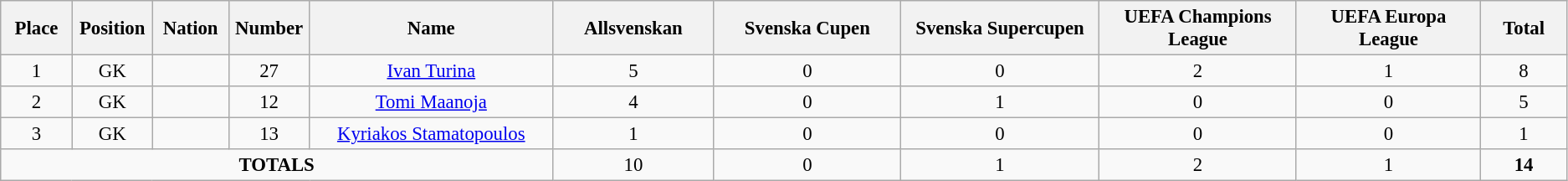<table class="wikitable" style="font-size: 95%; text-align: center;">
<tr>
<th width=60>Place</th>
<th width=60>Position</th>
<th width=60>Nation</th>
<th width=60>Number</th>
<th width=250>Name</th>
<th width=150>Allsvenskan</th>
<th width=200>Svenska Cupen</th>
<th width=200>Svenska Supercupen</th>
<th width=200>UEFA Champions League</th>
<th width=200>UEFA Europa League</th>
<th width=80><strong>Total</strong></th>
</tr>
<tr>
<td>1</td>
<td>GK</td>
<td></td>
<td>27</td>
<td><a href='#'>Ivan Turina</a></td>
<td>5</td>
<td>0</td>
<td>0</td>
<td>2</td>
<td>1</td>
<td>8</td>
</tr>
<tr>
<td>2</td>
<td>GK</td>
<td></td>
<td>12</td>
<td><a href='#'>Tomi Maanoja</a></td>
<td>4</td>
<td>0</td>
<td>1</td>
<td>0</td>
<td>0</td>
<td>5</td>
</tr>
<tr>
<td>3</td>
<td>GK</td>
<td></td>
<td>13</td>
<td><a href='#'>Kyriakos Stamatopoulos</a></td>
<td>1</td>
<td>0</td>
<td>0</td>
<td>0</td>
<td>0</td>
<td>1</td>
</tr>
<tr>
<td colspan="5"><strong>TOTALS</strong></td>
<td>10</td>
<td>0</td>
<td>1</td>
<td>2</td>
<td>1</td>
<td><strong>14</strong></td>
</tr>
</table>
